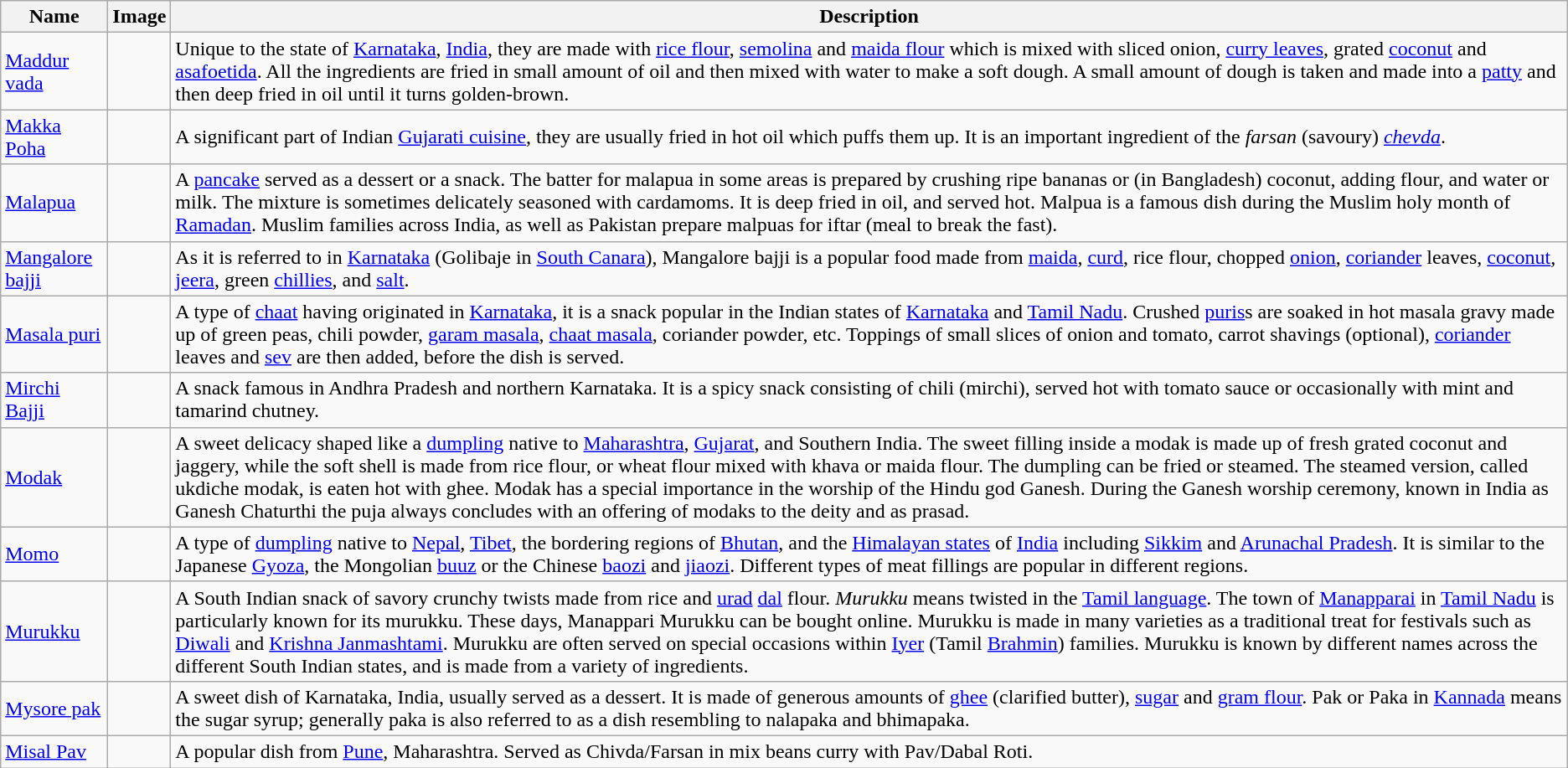<table class="wikitable">
<tr>
<th>Name</th>
<th>Image</th>
<th>Description</th>
</tr>
<tr>
<td><a href='#'>Maddur vada</a></td>
<td></td>
<td>Unique to the state of <a href='#'>Karnataka</a>, <a href='#'>India</a>, they are made with <a href='#'>rice flour</a>, <a href='#'>semolina</a> and <a href='#'>maida flour</a> which is mixed with sliced onion, <a href='#'>curry leaves</a>, grated <a href='#'>coconut</a> and <a href='#'>asafoetida</a>. All the ingredients are fried in small amount of oil and then mixed with water to make a soft dough. A small amount of dough is taken and made into a <a href='#'>patty</a> and then deep fried in oil until it turns golden-brown.</td>
</tr>
<tr>
<td><a href='#'>Makka Poha</a></td>
<td></td>
<td>A significant part of Indian <a href='#'>Gujarati cuisine</a>, they are usually fried in hot oil which puffs them up. It is an important ingredient of the <em>farsan</em> (savoury) <em><a href='#'>chevda</a></em>.</td>
</tr>
<tr>
<td><a href='#'>Malapua</a></td>
<td></td>
<td>A <a href='#'>pancake</a> served as a dessert or a snack. The batter for malapua in some areas is prepared by crushing ripe bananas or (in Bangladesh) coconut, adding flour, and water or milk. The mixture is sometimes delicately seasoned with cardamoms. It is deep fried in oil, and served hot. Malpua is a famous dish during the Muslim holy month of <a href='#'>Ramadan</a>. Muslim families across India, as well as Pakistan prepare malpuas for iftar (meal to break the fast).</td>
</tr>
<tr>
<td><a href='#'>Mangalore bajji</a></td>
<td></td>
<td>As it is referred to in <a href='#'>Karnataka</a> (Golibaje in <a href='#'>South Canara</a>), Mangalore bajji is a popular food made from <a href='#'>maida</a>, <a href='#'>curd</a>, rice flour, chopped <a href='#'>onion</a>, <a href='#'>coriander</a> leaves, <a href='#'>coconut</a>, <a href='#'>jeera</a>, green <a href='#'>chillies</a>, and <a href='#'>salt</a>.</td>
</tr>
<tr>
<td><a href='#'>Masala puri</a></td>
<td></td>
<td>A type of <a href='#'>chaat</a> having originated in <a href='#'>Karnataka</a>, it is a snack popular in the Indian states of <a href='#'>Karnataka</a> and <a href='#'>Tamil Nadu</a>. Crushed <a href='#'>puris</a>s are soaked in hot masala gravy made up of green peas, chili powder, <a href='#'>garam masala</a>, <a href='#'>chaat masala</a>, coriander powder, etc. Toppings of small slices of onion and tomato, carrot shavings (optional), <a href='#'>coriander</a> leaves and <a href='#'>sev</a> are then added, before the dish is served.</td>
</tr>
<tr>
<td><a href='#'>Mirchi Bajji</a></td>
<td></td>
<td>A snack famous in Andhra Pradesh and northern Karnataka. It is a spicy snack consisting of chili (mirchi), served hot with tomato sauce or occasionally with mint and tamarind chutney.</td>
</tr>
<tr>
<td><a href='#'>Modak</a></td>
<td></td>
<td>A sweet delicacy shaped like a <a href='#'>dumpling</a> native to <a href='#'>Maharashtra</a>, <a href='#'>Gujarat</a>, and Southern India.  The sweet filling inside a modak is made up of fresh grated coconut and jaggery, while the soft shell is made from rice flour, or wheat flour mixed with khava or maida flour. The dumpling can be fried or steamed. The steamed version, called ukdiche modak, is eaten hot with ghee. Modak has a special importance in the worship of the Hindu god Ganesh. During the Ganesh worship ceremony, known in India as Ganesh Chaturthi the puja always concludes with an offering of modaks to the deity and as prasad.</td>
</tr>
<tr>
<td><a href='#'>Momo</a></td>
<td></td>
<td>A type of <a href='#'>dumpling</a> native to <a href='#'>Nepal</a>, <a href='#'>Tibet</a>,  the bordering regions of <a href='#'>Bhutan</a>, and the <a href='#'>Himalayan states</a> of <a href='#'>India</a> including <a href='#'>Sikkim</a> and <a href='#'>Arunachal Pradesh</a>. It is similar to the Japanese <a href='#'>Gyoza</a>, the Mongolian <a href='#'>buuz</a> or the Chinese <a href='#'>baozi</a> and <a href='#'>jiaozi</a>. Different types of meat fillings are popular in different regions.</td>
</tr>
<tr>
<td><a href='#'>Murukku</a></td>
<td></td>
<td>A South Indian snack of savory crunchy twists made from rice and <a href='#'>urad</a> <a href='#'>dal</a> flour. <em>Murukku</em> means twisted in the <a href='#'>Tamil language</a>. The town of <a href='#'>Manapparai</a> in <a href='#'>Tamil Nadu</a> is particularly known for its murukku. These days, Manappari Murukku can be bought online. Murukku is made in many varieties as a traditional treat for festivals such as <a href='#'>Diwali</a> and <a href='#'>Krishna Janmashtami</a>.  Murukku are often served on special occasions within <a href='#'>Iyer</a> (Tamil <a href='#'>Brahmin</a>) families. Murukku is known by different names across the different South Indian states, and is made from a variety of ingredients.</td>
</tr>
<tr>
<td><a href='#'>Mysore pak</a></td>
<td></td>
<td>A sweet dish of Karnataka, India, usually served as a dessert. It is made of generous amounts of <a href='#'>ghee</a> (clarified butter), <a href='#'>sugar</a> and <a href='#'>gram flour</a>. Pak or Paka in <a href='#'>Kannada</a> means the sugar syrup; generally paka is also referred to as a dish resembling to nalapaka and bhimapaka.</td>
</tr>
<tr>
<td><a href='#'>Misal Pav</a></td>
<td></td>
<td>A popular dish from <a href='#'>Pune</a>, Maharashtra. Served as Chivda/Farsan in mix beans curry with Pav/Dabal Roti.</td>
</tr>
</table>
